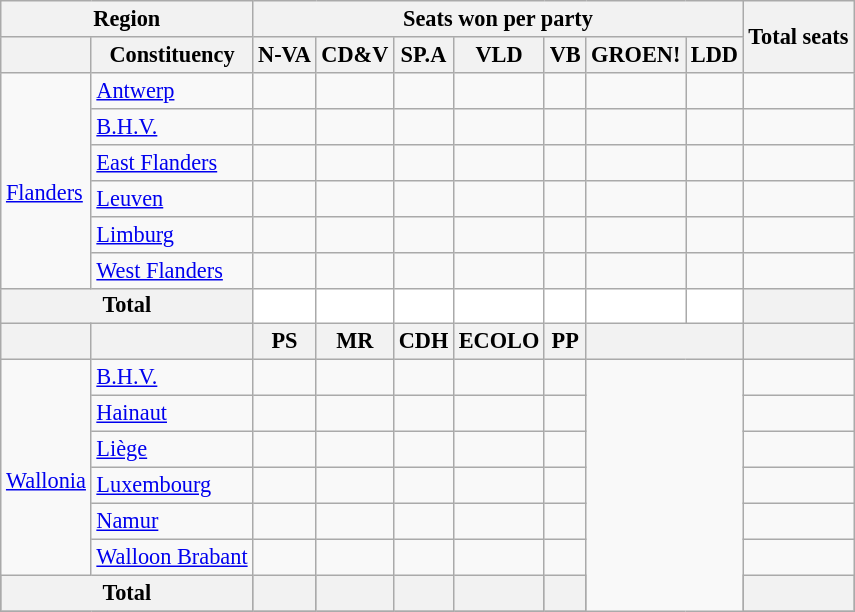<table class=wikitable style="text-align:center; font-size:93%">
<tr>
<th colspan=2>Region</th>
<th colspan=7>Seats won per party</th>
<th rowspan=2>Total seats</th>
</tr>
<tr>
<th></th>
<th>Constituency</th>
<th>N-VA</th>
<th>CD&V</th>
<th>SP.A</th>
<th>VLD</th>
<th>VB</th>
<th>GROEN!</th>
<th>LDD</th>
</tr>
<tr>
<td align=left rowspan=6><br><a href='#'>Flanders</a></td>
<td align=left> <a href='#'>Antwerp</a></td>
<td></td>
<td></td>
<td></td>
<td></td>
<td></td>
<td></td>
<td></td>
<td></td>
</tr>
<tr>
<td align=left> <a href='#'>B.H.V.</a></td>
<td></td>
<td></td>
<td></td>
<td></td>
<td></td>
<td></td>
<td></td>
<td></td>
</tr>
<tr>
<td align=left> <a href='#'>East Flanders</a></td>
<td></td>
<td></td>
<td></td>
<td></td>
<td></td>
<td></td>
<td></td>
<td></td>
</tr>
<tr>
<td align=left> <a href='#'>Leuven</a></td>
<td></td>
<td></td>
<td></td>
<td></td>
<td></td>
<td></td>
<td></td>
<td></td>
</tr>
<tr>
<td align=left> <a href='#'>Limburg</a></td>
<td></td>
<td></td>
<td></td>
<td></td>
<td></td>
<td></td>
<td></td>
<td></td>
</tr>
<tr>
<td align=left> <a href='#'>West Flanders</a></td>
<td></td>
<td></td>
<td></td>
<td></td>
<td></td>
<td></td>
<td></td>
<td></td>
</tr>
<tr bgcolor="white">
<th colspan=2>Total</th>
<td></td>
<td></td>
<td></td>
<td></td>
<td></td>
<td></td>
<td></td>
<th></th>
</tr>
<tr>
<th></th>
<th></th>
<th>PS</th>
<th>MR</th>
<th>CDH</th>
<th>ECOLO</th>
<th>PP</th>
<th colspan=2></th>
<th></th>
</tr>
<tr>
<td align=left rowspan=6><br><a href='#'>Wallonia</a></td>
<td align=left> <a href='#'>B.H.V.</a></td>
<td></td>
<td></td>
<td></td>
<td></td>
<td></td>
<td colspan=2 rowspan=7></td>
<td></td>
</tr>
<tr>
<td align=left> <a href='#'>Hainaut</a></td>
<td></td>
<td></td>
<td></td>
<td></td>
<td></td>
<td></td>
</tr>
<tr>
<td align=left> <a href='#'>Liège</a></td>
<td></td>
<td></td>
<td></td>
<td></td>
<td></td>
<td></td>
</tr>
<tr>
<td align=left> <a href='#'>Luxembourg</a></td>
<td></td>
<td></td>
<td></td>
<td></td>
<td></td>
<td></td>
</tr>
<tr>
<td align=left> <a href='#'>Namur</a></td>
<td></td>
<td></td>
<td></td>
<td></td>
<td></td>
<td></td>
</tr>
<tr>
<td align=left> <a href='#'>Walloon Brabant</a></td>
<td></td>
<td></td>
<td></td>
<td></td>
<td></td>
<td></td>
</tr>
<tr bgcolor="grey">
<th colspan=2>Total</th>
<th></th>
<th></th>
<th></th>
<th></th>
<th></th>
<th></th>
</tr>
</table>
